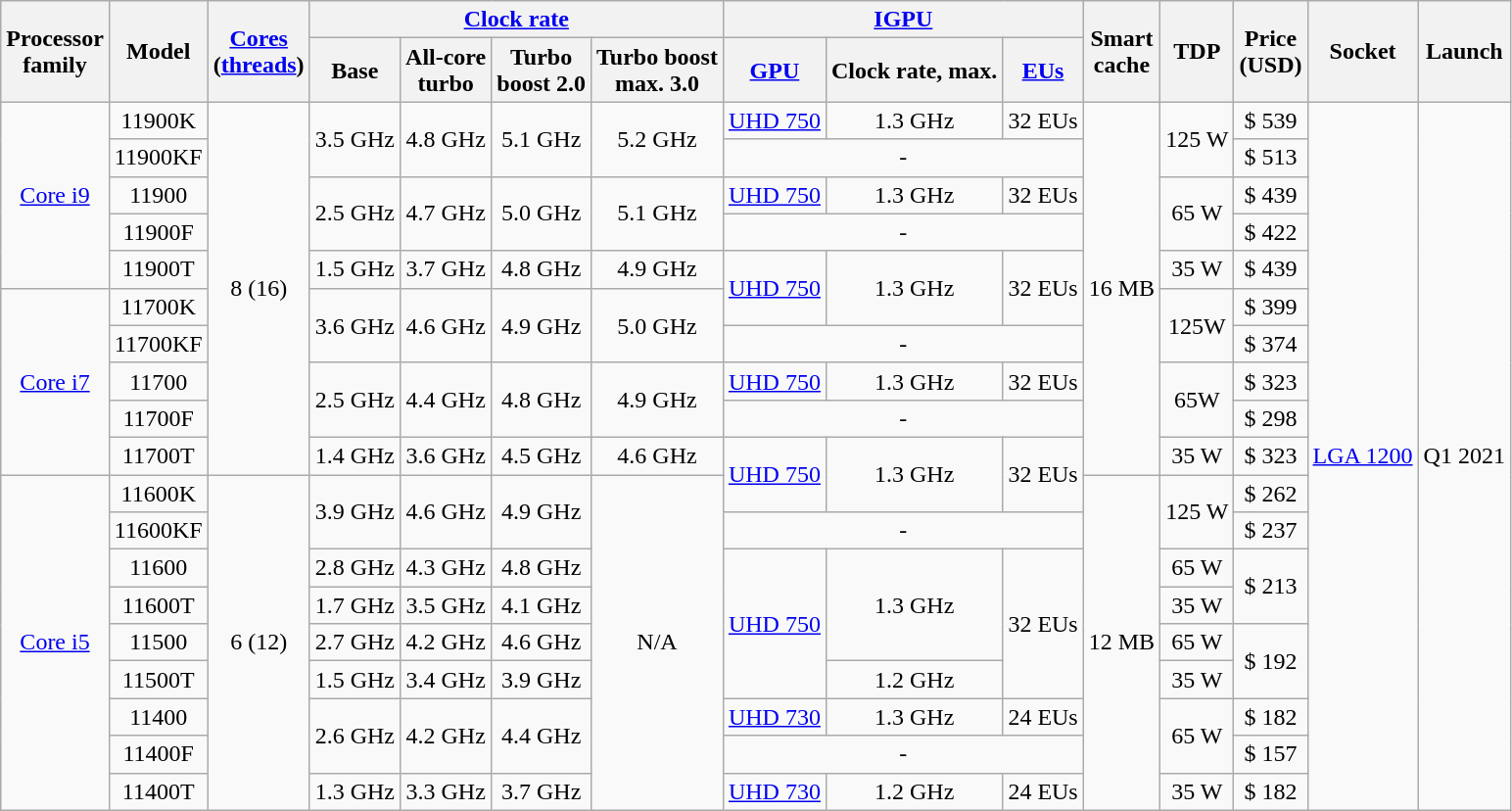<table class="wikitable sortable sort-under" style="text-align: center;">
<tr>
<th rowspan=2>Processor <br>family</th>
<th rowspan=2>Model</th>
<th rowspan=2><a href='#'>Cores</a> <br> (<a href='#'>threads</a>)</th>
<th colspan=4><a href='#'>Clock rate</a></th>
<th colspan=3><a href='#'>IGPU</a></th>
<th rowspan=2>Smart <br>cache</th>
<th rowspan=2>TDP</th>
<th rowspan=2>Price <br>(USD)</th>
<th rowspan=2>Socket</th>
<th rowspan=2>Launch</th>
</tr>
<tr>
<th>Base</th>
<th>All-core <br>turbo</th>
<th>Turbo <br>boost 2.0</th>
<th>Turbo boost <br>max. 3.0</th>
<th><a href='#'>GPU</a></th>
<th>Clock rate, max.</th>
<th><a href='#'>EUs</a></th>
</tr>
<tr>
<td rowspan="5"><a href='#'>Core i9</a></td>
<td>11900K</td>
<td rowspan="10">8 (16)</td>
<td rowspan="2">3.5 GHz</td>
<td rowspan="2">4.8 GHz</td>
<td rowspan="2">5.1 GHz</td>
<td rowspan="2">5.2 GHz</td>
<td><a href='#'>UHD 750</a></td>
<td>1.3 GHz</td>
<td>32 EUs</td>
<td rowspan="10">16 MB</td>
<td rowspan="2">125 W</td>
<td>$ 539</td>
<td rowspan="19"><a href='#'>LGA 1200</a></td>
<td rowspan="19">Q1 2021</td>
</tr>
<tr>
<td>11900KF</td>
<td colspan="3">-</td>
<td>$ 513</td>
</tr>
<tr>
<td>11900</td>
<td rowspan="2">2.5 GHz</td>
<td rowspan="2">4.7 GHz</td>
<td rowspan="2">5.0 GHz</td>
<td rowspan="2">5.1 GHz</td>
<td><a href='#'>UHD 750</a></td>
<td>1.3 GHz</td>
<td>32 EUs</td>
<td rowspan="2">65 W</td>
<td>$ 439</td>
</tr>
<tr>
<td>11900F</td>
<td colspan="3">-</td>
<td>$ 422</td>
</tr>
<tr>
<td>11900T</td>
<td>1.5 GHz</td>
<td>3.7 GHz</td>
<td>4.8 GHz</td>
<td>4.9 GHz</td>
<td rowspan="2"><a href='#'>UHD 750</a></td>
<td rowspan="2">1.3 GHz</td>
<td rowspan="2">32 EUs</td>
<td>35 W</td>
<td>$ 439</td>
</tr>
<tr>
<td rowspan="5"><a href='#'>Core i7</a></td>
<td>11700K</td>
<td rowspan="2">3.6 GHz</td>
<td rowspan="2">4.6 GHz</td>
<td rowspan="2">4.9 GHz</td>
<td rowspan="2">5.0 GHz</td>
<td rowspan="2">125W</td>
<td>$ 399</td>
</tr>
<tr>
<td>11700KF</td>
<td colspan="3">-</td>
<td>$ 374</td>
</tr>
<tr>
<td>11700</td>
<td rowspan="2">2.5 GHz</td>
<td rowspan="2">4.4 GHz</td>
<td rowspan="2">4.8 GHz</td>
<td rowspan="2">4.9 GHz</td>
<td><a href='#'>UHD 750</a></td>
<td>1.3 GHz</td>
<td>32 EUs</td>
<td rowspan="2">65W</td>
<td>$ 323</td>
</tr>
<tr>
<td>11700F</td>
<td colspan="3">-</td>
<td>$ 298</td>
</tr>
<tr>
<td>11700T</td>
<td>1.4 GHz</td>
<td>3.6 GHz</td>
<td>4.5 GHz</td>
<td>4.6 GHz</td>
<td rowspan="2"><a href='#'>UHD 750</a></td>
<td rowspan="2">1.3 GHz</td>
<td rowspan="2">32 EUs</td>
<td>35 W</td>
<td>$ 323</td>
</tr>
<tr>
<td rowspan="9"><a href='#'>Core i5</a></td>
<td>11600K</td>
<td rowspan="9">6 (12)</td>
<td rowspan="2">3.9 GHz</td>
<td rowspan="2">4.6 GHz</td>
<td rowspan="2">4.9 GHz</td>
<td rowspan="9">N/A</td>
<td rowspan="9">12 MB</td>
<td rowspan="2">125 W</td>
<td>$ 262</td>
</tr>
<tr>
<td>11600KF</td>
<td colspan="3">-</td>
<td>$ 237</td>
</tr>
<tr>
<td>11600</td>
<td>2.8 GHz</td>
<td>4.3 GHz</td>
<td>4.8 GHz</td>
<td rowspan="4"><a href='#'>UHD 750</a></td>
<td rowspan="3">1.3 GHz</td>
<td rowspan="4">32 EUs</td>
<td>65 W</td>
<td rowspan="2">$ 213</td>
</tr>
<tr>
<td>11600T</td>
<td>1.7 GHz</td>
<td>3.5 GHz</td>
<td>4.1 GHz</td>
<td>35 W</td>
</tr>
<tr>
<td>11500</td>
<td>2.7 GHz</td>
<td>4.2 GHz</td>
<td>4.6 GHz</td>
<td>65 W</td>
<td rowspan="2">$ 192</td>
</tr>
<tr>
<td>11500T</td>
<td>1.5 GHz</td>
<td>3.4 GHz</td>
<td>3.9 GHz</td>
<td>1.2 GHz</td>
<td>35 W</td>
</tr>
<tr>
<td>11400</td>
<td rowspan="2">2.6 GHz</td>
<td rowspan="2">4.2 GHz</td>
<td rowspan="2">4.4 GHz</td>
<td><a href='#'>UHD 730</a></td>
<td>1.3 GHz</td>
<td>24 EUs</td>
<td rowspan="2">65 W</td>
<td>$ 182</td>
</tr>
<tr>
<td>11400F</td>
<td colspan="3">-</td>
<td>$ 157</td>
</tr>
<tr>
<td>11400T</td>
<td>1.3 GHz</td>
<td>3.3 GHz</td>
<td>3.7 GHz</td>
<td><a href='#'>UHD 730</a></td>
<td>1.2 GHz</td>
<td>24 EUs</td>
<td>35 W</td>
<td>$ 182</td>
</tr>
</table>
